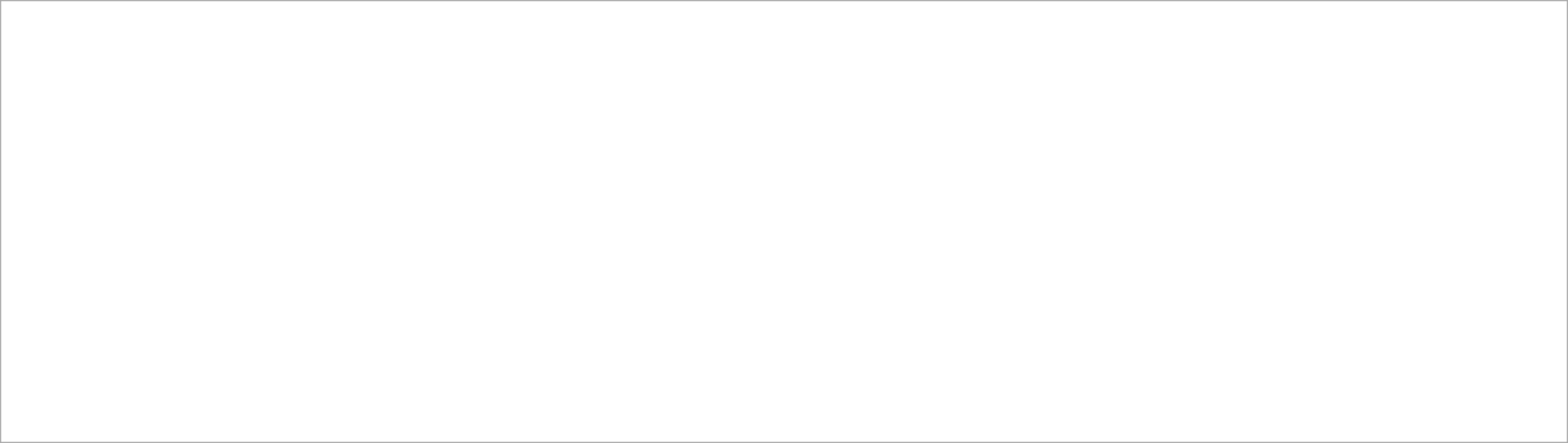<table cellpadding="0" cellspacing="1" style="border:1px solid darkgrey; margin:auto; width:85em;">
<tr>
<td colspan="6"><br></td>
</tr>
<tr>
<td colspan="6"><br></td>
</tr>
<tr>
<td colspan="6"><br></td>
</tr>
<tr>
<td colspan="6"><br></td>
</tr>
<tr>
<td colspan="6"><br></td>
</tr>
<tr>
<td colspan="6"><br></td>
</tr>
<tr>
<td colspan="6"><br></td>
</tr>
<tr>
<td colspan="6"><br></td>
</tr>
<tr>
<td colspan="6"><br></td>
</tr>
<tr>
<td colspan="6"><br></td>
</tr>
<tr>
<td colspan="6"><br></td>
</tr>
<tr>
<td colspan="6"><br></td>
</tr>
<tr>
<td colspan="6"></td>
</tr>
<tr>
<td colspan="6"><br></td>
</tr>
<tr>
<td colspan="6"><br></td>
</tr>
<tr>
<td colspan="6"><br></td>
</tr>
<tr>
<td colspan="6"><br></td>
</tr>
<tr>
<td colspan="6"><br></td>
</tr>
<tr>
<td colspan="6"><br></td>
</tr>
<tr>
<td colspan="6"><br></td>
</tr>
<tr>
<td colspan="6"><br></td>
</tr>
</table>
